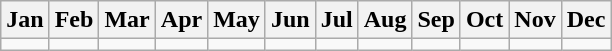<table class="wikitable">
<tr>
<th>Jan</th>
<th>Feb</th>
<th>Mar</th>
<th>Apr</th>
<th>May</th>
<th>Jun</th>
<th>Jul</th>
<th>Aug</th>
<th>Sep</th>
<th>Oct</th>
<th>Nov</th>
<th>Dec</th>
</tr>
<tr>
<td></td>
<td></td>
<td></td>
<td></td>
<td></td>
<td></td>
<td></td>
<td></td>
<td></td>
<td></td>
<td></td>
<td></td>
</tr>
</table>
